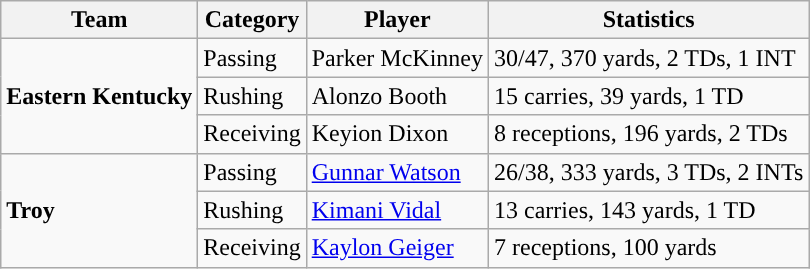<table class="wikitable" style="float: left;">
<tr>
<th>Team</th>
<th>Category</th>
<th>Player</th>
<th>Statistics</th>
</tr>
<tr>
<td rowspan=3><strong>Eastern Kentucky</strong></td>
<td>Passing</td>
<td>Parker McKinney</td>
<td>30/47, 370 yards, 2 TDs, 1 INT</td>
</tr>
<tr>
<td>Rushing</td>
<td>Alonzo Booth</td>
<td>15 carries, 39 yards, 1 TD</td>
</tr>
<tr>
<td>Receiving</td>
<td>Keyion Dixon</td>
<td>8 receptions, 196 yards, 2 TDs</td>
</tr>
<tr>
<td rowspan=3><strong>Troy</strong></td>
<td>Passing</td>
<td><a href='#'>Gunnar Watson</a></td>
<td>26/38, 333 yards, 3 TDs, 2 INTs</td>
</tr>
<tr>
<td>Rushing</td>
<td><a href='#'>Kimani Vidal</a></td>
<td>13 carries, 143 yards, 1 TD</td>
</tr>
<tr>
<td>Receiving</td>
<td><a href='#'>Kaylon Geiger</a></td>
<td>7 receptions, 100 yards</td>
</tr>
</table>
